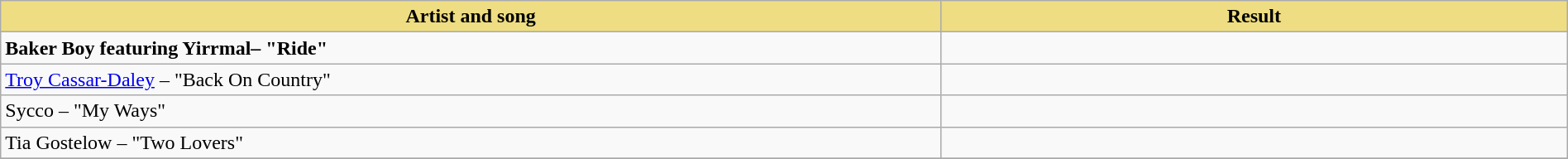<table class="wikitable" width=100%>
<tr>
<th style="width:15%;background:#EEDD82;">Artist and song</th>
<th style="width:10%;background:#EEDD82;">Result</th>
</tr>
<tr>
<td><strong>Baker Boy featuring Yirrmal– "Ride"</strong></td>
<td></td>
</tr>
<tr>
<td><a href='#'>Troy Cassar-Daley</a> – "Back On Country"</td>
<td></td>
</tr>
<tr>
<td>Sycco – "My Ways"</td>
<td></td>
</tr>
<tr>
<td>Tia Gostelow – "Two Lovers"</td>
<td></td>
</tr>
<tr>
</tr>
</table>
